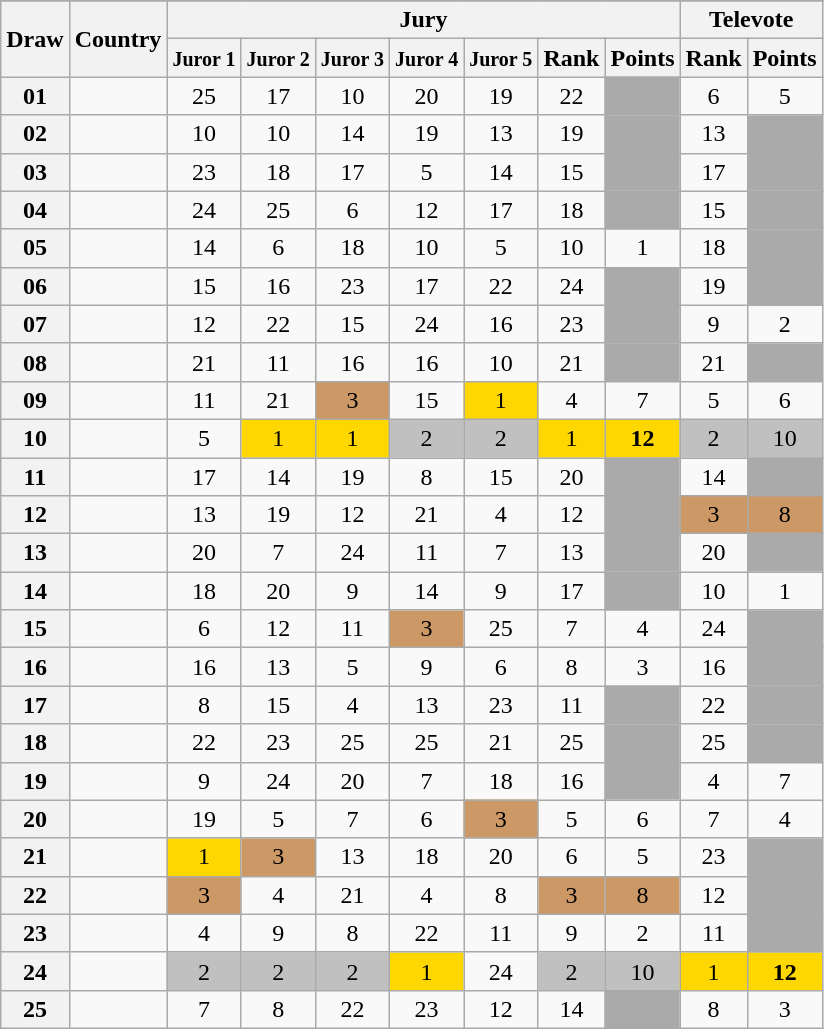<table class="sortable wikitable collapsible plainrowheaders" style="text-align:center;">
<tr>
</tr>
<tr>
<th scope="col" rowspan="2">Draw</th>
<th scope="col" rowspan="2">Country</th>
<th scope="col" colspan="7">Jury</th>
<th scope="col" colspan="2">Televote</th>
</tr>
<tr>
<th scope="col"><small>Juror 1</small></th>
<th scope="col"><small>Juror 2</small></th>
<th scope="col"><small>Juror 3</small></th>
<th scope="col"><small>Juror 4</small></th>
<th scope="col"><small>Juror 5</small></th>
<th scope="col">Rank</th>
<th scope="col">Points</th>
<th scope="col">Rank</th>
<th scope="col">Points</th>
</tr>
<tr>
<th scope="row" style="text-align:center;">01</th>
<td style="text-align:left;"></td>
<td>25</td>
<td>17</td>
<td>10</td>
<td>20</td>
<td>19</td>
<td>22</td>
<td style="background:#AAAAAA;"></td>
<td>6</td>
<td>5</td>
</tr>
<tr>
<th scope="row" style="text-align:center;">02</th>
<td style="text-align:left;"></td>
<td>10</td>
<td>10</td>
<td>14</td>
<td>19</td>
<td>13</td>
<td>19</td>
<td style="background:#AAAAAA;"></td>
<td>13</td>
<td style="background:#AAAAAA;"></td>
</tr>
<tr>
<th scope="row" style="text-align:center;">03</th>
<td style="text-align:left;"></td>
<td>23</td>
<td>18</td>
<td>17</td>
<td>5</td>
<td>14</td>
<td>15</td>
<td style="background:#AAAAAA;"></td>
<td>17</td>
<td style="background:#AAAAAA;"></td>
</tr>
<tr>
<th scope="row" style="text-align:center;">04</th>
<td style="text-align:left;"></td>
<td>24</td>
<td>25</td>
<td>6</td>
<td>12</td>
<td>17</td>
<td>18</td>
<td style="background:#AAAAAA;"></td>
<td>15</td>
<td style="background:#AAAAAA;"></td>
</tr>
<tr>
<th scope="row" style="text-align:center;">05</th>
<td style="text-align:left;"></td>
<td>14</td>
<td>6</td>
<td>18</td>
<td>10</td>
<td>5</td>
<td>10</td>
<td>1</td>
<td>18</td>
<td style="background:#AAAAAA;"></td>
</tr>
<tr>
<th scope="row" style="text-align:center;">06</th>
<td style="text-align:left;"></td>
<td>15</td>
<td>16</td>
<td>23</td>
<td>17</td>
<td>22</td>
<td>24</td>
<td style="background:#AAAAAA;"></td>
<td>19</td>
<td style="background:#AAAAAA;"></td>
</tr>
<tr>
<th scope="row" style="text-align:center;">07</th>
<td style="text-align:left;"></td>
<td>12</td>
<td>22</td>
<td>15</td>
<td>24</td>
<td>16</td>
<td>23</td>
<td style="background:#AAAAAA;"></td>
<td>9</td>
<td>2</td>
</tr>
<tr>
<th scope="row" style="text-align:center;">08</th>
<td style="text-align:left;"></td>
<td>21</td>
<td>11</td>
<td>16</td>
<td>16</td>
<td>10</td>
<td>21</td>
<td style="background:#AAAAAA;"></td>
<td>21</td>
<td style="background:#AAAAAA;"></td>
</tr>
<tr>
<th scope="row" style="text-align:center;">09</th>
<td style="text-align:left;"></td>
<td>11</td>
<td>21</td>
<td style="background:#CC9966;">3</td>
<td>15</td>
<td style="background:gold;">1</td>
<td>4</td>
<td>7</td>
<td>5</td>
<td>6</td>
</tr>
<tr>
<th scope="row" style="text-align:center;">10</th>
<td style="text-align:left;"></td>
<td>5</td>
<td style="background:gold;">1</td>
<td style="background:gold;">1</td>
<td style="background:silver;">2</td>
<td style="background:silver;">2</td>
<td style="background:gold;">1</td>
<td style="background:gold;"><strong>12</strong></td>
<td style="background:silver;">2</td>
<td style="background:silver;">10</td>
</tr>
<tr>
<th scope="row" style="text-align:center;">11</th>
<td style="text-align:left;"></td>
<td>17</td>
<td>14</td>
<td>19</td>
<td>8</td>
<td>15</td>
<td>20</td>
<td style="background:#AAAAAA;"></td>
<td>14</td>
<td style="background:#AAAAAA;"></td>
</tr>
<tr>
<th scope="row" style="text-align:center;">12</th>
<td style="text-align:left;"></td>
<td>13</td>
<td>19</td>
<td>12</td>
<td>21</td>
<td>4</td>
<td>12</td>
<td style="background:#AAAAAA;"></td>
<td style="background:#CC9966;">3</td>
<td style="background:#CC9966;">8</td>
</tr>
<tr>
<th scope="row" style="text-align:center;">13</th>
<td style="text-align:left;"></td>
<td>20</td>
<td>7</td>
<td>24</td>
<td>11</td>
<td>7</td>
<td>13</td>
<td style="background:#AAAAAA;"></td>
<td>20</td>
<td style="background:#AAAAAA;"></td>
</tr>
<tr>
<th scope="row" style="text-align:center;">14</th>
<td style="text-align:left;"></td>
<td>18</td>
<td>20</td>
<td>9</td>
<td>14</td>
<td>9</td>
<td>17</td>
<td style="background:#AAAAAA;"></td>
<td>10</td>
<td>1</td>
</tr>
<tr>
<th scope="row" style="text-align:center;">15</th>
<td style="text-align:left;"></td>
<td>6</td>
<td>12</td>
<td>11</td>
<td style="background:#CC9966;">3</td>
<td>25</td>
<td>7</td>
<td>4</td>
<td>24</td>
<td style="background:#AAAAAA;"></td>
</tr>
<tr>
<th scope="row" style="text-align:center;">16</th>
<td style="text-align:left;"></td>
<td>16</td>
<td>13</td>
<td>5</td>
<td>9</td>
<td>6</td>
<td>8</td>
<td>3</td>
<td>16</td>
<td style="background:#AAAAAA;"></td>
</tr>
<tr>
<th scope="row" style="text-align:center;">17</th>
<td style="text-align:left;"></td>
<td>8</td>
<td>15</td>
<td>4</td>
<td>13</td>
<td>23</td>
<td>11</td>
<td style="background:#AAAAAA;"></td>
<td>22</td>
<td style="background:#AAAAAA;"></td>
</tr>
<tr>
<th scope="row" style="text-align:center;">18</th>
<td style="text-align:left;"></td>
<td>22</td>
<td>23</td>
<td>25</td>
<td>25</td>
<td>21</td>
<td>25</td>
<td style="background:#AAAAAA;"></td>
<td>25</td>
<td style="background:#AAAAAA;"></td>
</tr>
<tr>
<th scope="row" style="text-align:center;">19</th>
<td style="text-align:left;"></td>
<td>9</td>
<td>24</td>
<td>20</td>
<td>7</td>
<td>18</td>
<td>16</td>
<td style="background:#AAAAAA;"></td>
<td>4</td>
<td>7</td>
</tr>
<tr>
<th scope="row" style="text-align:center;">20</th>
<td style="text-align:left;"></td>
<td>19</td>
<td>5</td>
<td>7</td>
<td>6</td>
<td style="background:#CC9966;">3</td>
<td>5</td>
<td>6</td>
<td>7</td>
<td>4</td>
</tr>
<tr>
<th scope="row" style="text-align:center;">21</th>
<td style="text-align:left;"></td>
<td style="background:gold;">1</td>
<td style="background:#CC9966;">3</td>
<td>13</td>
<td>18</td>
<td>20</td>
<td>6</td>
<td>5</td>
<td>23</td>
<td style="background:#AAAAAA;"></td>
</tr>
<tr>
<th scope="row" style="text-align:center;">22</th>
<td style="text-align:left;"></td>
<td style="background:#CC9966;">3</td>
<td>4</td>
<td>21</td>
<td>4</td>
<td>8</td>
<td style="background:#CC9966;">3</td>
<td style="background:#CC9966;">8</td>
<td>12</td>
<td style="background:#AAAAAA;"></td>
</tr>
<tr>
<th scope="row" style="text-align:center;">23</th>
<td style="text-align:left;"></td>
<td>4</td>
<td>9</td>
<td>8</td>
<td>22</td>
<td>11</td>
<td>9</td>
<td>2</td>
<td>11</td>
<td style="background:#AAAAAA;"></td>
</tr>
<tr>
<th scope="row" style="text-align:center;">24</th>
<td style="text-align:left;"></td>
<td style="background:silver;">2</td>
<td style="background:silver;">2</td>
<td style="background:silver;">2</td>
<td style="background:gold;">1</td>
<td>24</td>
<td style="background:silver;">2</td>
<td style="background:silver;">10</td>
<td style="background:gold;">1</td>
<td style="background:gold;"><strong>12</strong></td>
</tr>
<tr>
<th scope="row" style="text-align:center;">25</th>
<td style="text-align:left;"></td>
<td>7</td>
<td>8</td>
<td>22</td>
<td>23</td>
<td>12</td>
<td>14</td>
<td style="background:#AAAAAA;"></td>
<td>8</td>
<td>3</td>
</tr>
</table>
